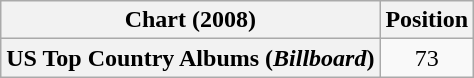<table class="wikitable plainrowheaders" style="text-align:center">
<tr>
<th scope="col">Chart (2008)</th>
<th scope="col">Position</th>
</tr>
<tr>
<th scope="row">US Top Country Albums (<em>Billboard</em>)</th>
<td>73</td>
</tr>
</table>
